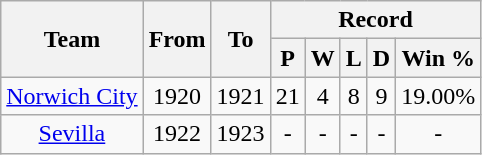<table class="wikitable" style="text-align:center">
<tr>
<th rowspan="2">Team</th>
<th rowspan="2">From</th>
<th rowspan="2">To</th>
<th colspan="5">Record</th>
</tr>
<tr>
<th>P</th>
<th>W</th>
<th>L</th>
<th>D</th>
<th>Win %</th>
</tr>
<tr>
<td><a href='#'>Norwich City</a></td>
<td>1920</td>
<td>1921</td>
<td>21</td>
<td>4</td>
<td>8</td>
<td>9</td>
<td>19.00%</td>
</tr>
<tr>
<td><a href='#'>Sevilla</a></td>
<td>1922</td>
<td>1923</td>
<td>-</td>
<td>-</td>
<td>-</td>
<td>-</td>
<td>-</td>
</tr>
</table>
